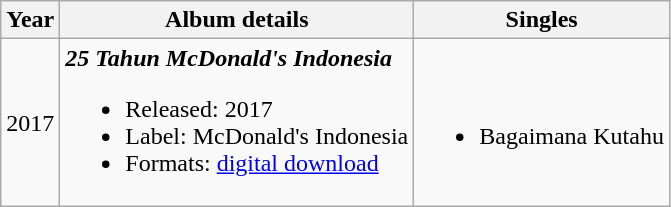<table class="wikitable" style="text-align:center">
<tr>
<th rowspan="1">Year</th>
<th rowspan="1">Album details</th>
<th rowspan="1">Singles</th>
</tr>
<tr>
<td>2017</td>
<td align="left"><strong><em>25 Tahun McDonald's Indonesia</em></strong><br><ul><li>Released: 2017</li><li>Label: McDonald's Indonesia</li><li>Formats: <a href='#'>digital download</a></li></ul></td>
<td><br><ul><li>Bagaimana Kutahu</li></ul></td>
</tr>
</table>
